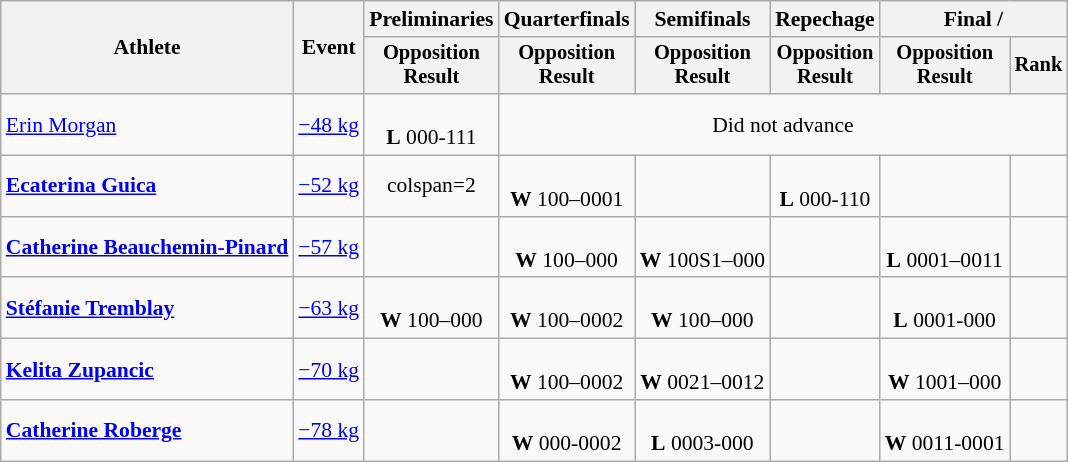<table class="wikitable" style="font-size:90%">
<tr>
<th rowspan=2>Athlete</th>
<th rowspan=2>Event</th>
<th>Preliminaries</th>
<th>Quarterfinals</th>
<th>Semifinals</th>
<th>Repechage</th>
<th colspan=2>Final / </th>
</tr>
<tr style="font-size:95%">
<th>Opposition<br>Result</th>
<th>Opposition<br>Result</th>
<th>Opposition<br>Result</th>
<th>Opposition<br>Result</th>
<th>Opposition<br>Result</th>
<th>Rank</th>
</tr>
<tr align=center>
<td align=left><a href='#'>Erin Morgan</a></td>
<td align=left><a href='#'>−48 kg</a></td>
<td><br><strong>L</strong> 000-111</td>
<td colspan=5>Did not advance</td>
</tr>
<tr align=center>
<td align=left><strong><a href='#'>Ecaterina Guica</a></strong></td>
<td align=left><a href='#'>−52 kg</a></td>
<td>colspan=2 </td>
<td><br><strong>W</strong> 100–0001</td>
<td></td>
<td><br><strong>L</strong> 000-110</td>
<td></td>
</tr>
<tr align=center>
<td align=left><strong><a href='#'>Catherine Beauchemin-Pinard</a></strong></td>
<td align=left><a href='#'>−57 kg</a></td>
<td></td>
<td><br><strong>W</strong> 100–000</td>
<td><br><strong>W</strong> 100S1–000</td>
<td></td>
<td><br><strong>L</strong> 0001–0011</td>
<td></td>
</tr>
<tr align=center>
<td align=left><strong><a href='#'>Stéfanie Tremblay</a></strong></td>
<td align=left><a href='#'>−63 kg</a></td>
<td><br><strong>W</strong> 100–000</td>
<td><br><strong>W</strong> 100–0002</td>
<td><br><strong>W</strong> 100–000</td>
<td></td>
<td><br><strong>L</strong> 0001-000</td>
<td></td>
</tr>
<tr align=center>
<td align=left><strong><a href='#'>Kelita Zupancic</a></strong></td>
<td align=left><a href='#'>−70 kg</a></td>
<td></td>
<td><br><strong>W</strong> 100–0002</td>
<td><br><strong>W</strong> 0021–0012</td>
<td></td>
<td><br><strong>W</strong> 1001–000</td>
<td></td>
</tr>
<tr align=center>
<td align=left><strong><a href='#'>Catherine Roberge</a></strong></td>
<td align=left><a href='#'>−78 kg</a></td>
<td></td>
<td><br><strong>W</strong> 000-0002</td>
<td><br><strong>L</strong> 0003-000</td>
<td></td>
<td><br><strong>W</strong> 0011-0001</td>
<td></td>
</tr>
</table>
